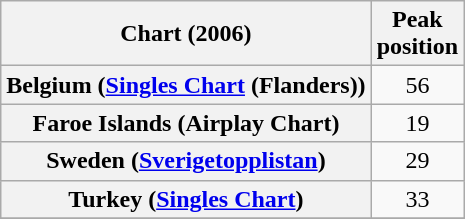<table class="wikitable sortable plainrowheaders" style="text-align:center">
<tr>
<th>Chart (2006)</th>
<th>Peak<br>position</th>
</tr>
<tr>
<th scope="row">Belgium (<a href='#'>Singles Chart</a> (Flanders))</th>
<td align="center">56</td>
</tr>
<tr>
<th scope="row">Faroe Islands (Airplay Chart)</th>
<td align="center">19</td>
</tr>
<tr>
<th scope="row">Sweden (<a href='#'>Sverigetopplistan</a>)</th>
<td align="center">29</td>
</tr>
<tr>
<th scope="row">Turkey (<a href='#'>Singles Chart</a>)</th>
<td align="center">33</td>
</tr>
<tr>
</tr>
</table>
